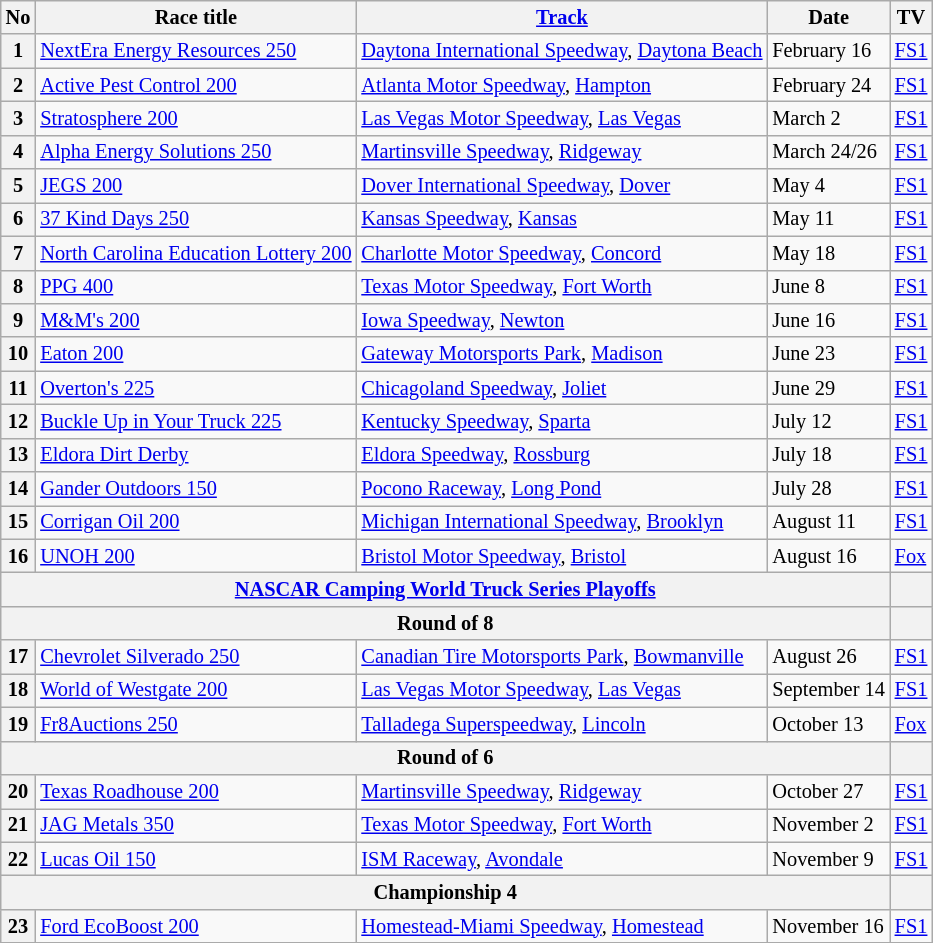<table class="wikitable" style="font-size:85%;">
<tr>
<th>No</th>
<th>Race title</th>
<th><a href='#'>Track</a></th>
<th>Date</th>
<th>TV</th>
</tr>
<tr>
<th>1</th>
<td><a href='#'>NextEra Energy Resources 250</a></td>
<td><a href='#'>Daytona International Speedway</a>, <a href='#'>Daytona Beach</a></td>
<td>February 16</td>
<td><a href='#'>FS1</a></td>
</tr>
<tr>
<th>2</th>
<td><a href='#'>Active Pest Control 200</a></td>
<td><a href='#'>Atlanta Motor Speedway</a>, <a href='#'>Hampton</a></td>
<td>February 24</td>
<td><a href='#'>FS1</a></td>
</tr>
<tr>
<th>3</th>
<td><a href='#'>Stratosphere 200</a></td>
<td><a href='#'>Las Vegas Motor Speedway</a>, <a href='#'>Las Vegas</a></td>
<td>March 2</td>
<td><a href='#'>FS1</a></td>
</tr>
<tr>
<th>4</th>
<td><a href='#'>Alpha Energy Solutions 250</a></td>
<td><a href='#'>Martinsville Speedway</a>, <a href='#'>Ridgeway</a></td>
<td>March 24/26</td>
<td><a href='#'>FS1</a></td>
</tr>
<tr>
<th>5</th>
<td><a href='#'>JEGS 200</a></td>
<td><a href='#'>Dover International Speedway</a>, <a href='#'>Dover</a></td>
<td>May 4</td>
<td><a href='#'>FS1</a></td>
</tr>
<tr>
<th>6</th>
<td><a href='#'>37 Kind Days 250</a></td>
<td><a href='#'>Kansas Speedway</a>, <a href='#'>Kansas</a></td>
<td>May 11</td>
<td><a href='#'>FS1</a></td>
</tr>
<tr>
<th>7</th>
<td><a href='#'>North Carolina Education Lottery 200</a></td>
<td><a href='#'>Charlotte Motor Speedway</a>, <a href='#'>Concord</a></td>
<td>May 18</td>
<td><a href='#'>FS1</a></td>
</tr>
<tr>
<th>8</th>
<td><a href='#'>PPG 400</a></td>
<td><a href='#'>Texas Motor Speedway</a>, <a href='#'>Fort Worth</a></td>
<td>June 8</td>
<td><a href='#'>FS1</a></td>
</tr>
<tr>
<th>9</th>
<td><a href='#'>M&M's 200</a></td>
<td><a href='#'>Iowa Speedway</a>, <a href='#'>Newton</a></td>
<td>June 16</td>
<td><a href='#'>FS1</a></td>
</tr>
<tr>
<th>10</th>
<td><a href='#'>Eaton 200</a></td>
<td><a href='#'>Gateway Motorsports Park</a>, <a href='#'>Madison</a></td>
<td>June 23</td>
<td><a href='#'>FS1</a></td>
</tr>
<tr>
<th>11</th>
<td><a href='#'>Overton's 225</a></td>
<td><a href='#'>Chicagoland Speedway</a>, <a href='#'>Joliet</a></td>
<td>June 29</td>
<td><a href='#'>FS1</a></td>
</tr>
<tr>
<th>12</th>
<td><a href='#'>Buckle Up in Your Truck 225</a></td>
<td><a href='#'>Kentucky Speedway</a>, <a href='#'>Sparta</a></td>
<td>July 12</td>
<td><a href='#'>FS1</a></td>
</tr>
<tr>
<th>13</th>
<td><a href='#'>Eldora Dirt Derby</a></td>
<td><a href='#'>Eldora Speedway</a>, <a href='#'>Rossburg</a></td>
<td>July 18</td>
<td><a href='#'>FS1</a></td>
</tr>
<tr>
<th>14</th>
<td><a href='#'>Gander Outdoors 150</a></td>
<td><a href='#'>Pocono Raceway</a>, <a href='#'>Long Pond</a></td>
<td>July 28</td>
<td><a href='#'>FS1</a></td>
</tr>
<tr>
<th>15</th>
<td><a href='#'>Corrigan Oil 200</a></td>
<td><a href='#'>Michigan International Speedway</a>, <a href='#'>Brooklyn</a></td>
<td>August 11</td>
<td><a href='#'>FS1</a></td>
</tr>
<tr>
<th>16</th>
<td><a href='#'>UNOH 200</a></td>
<td><a href='#'>Bristol Motor Speedway</a>, <a href='#'>Bristol</a></td>
<td>August 16</td>
<td><a href='#'>Fox</a></td>
</tr>
<tr>
<th colspan="4"><a href='#'>NASCAR Camping World Truck Series Playoffs</a></th>
<th></th>
</tr>
<tr>
<th colspan="4">Round of 8</th>
<th></th>
</tr>
<tr>
<th>17</th>
<td><a href='#'>Chevrolet Silverado 250</a></td>
<td><a href='#'>Canadian Tire Motorsports Park</a>, <a href='#'>Bowmanville</a></td>
<td>August 26</td>
<td><a href='#'>FS1</a></td>
</tr>
<tr>
<th>18</th>
<td><a href='#'>World of Westgate 200</a></td>
<td><a href='#'>Las Vegas Motor Speedway</a>, <a href='#'>Las Vegas</a></td>
<td>September 14</td>
<td><a href='#'>FS1</a></td>
</tr>
<tr>
<th>19</th>
<td><a href='#'>Fr8Auctions 250</a></td>
<td><a href='#'>Talladega Superspeedway</a>, <a href='#'>Lincoln</a></td>
<td>October 13</td>
<td><a href='#'>Fox</a></td>
</tr>
<tr>
<th colspan="4">Round of 6</th>
<th></th>
</tr>
<tr>
<th>20</th>
<td><a href='#'>Texas Roadhouse 200</a></td>
<td><a href='#'>Martinsville Speedway</a>, <a href='#'>Ridgeway</a></td>
<td>October 27</td>
<td><a href='#'>FS1</a></td>
</tr>
<tr>
<th>21</th>
<td><a href='#'>JAG Metals 350</a></td>
<td><a href='#'>Texas Motor Speedway</a>, <a href='#'>Fort Worth</a></td>
<td>November 2</td>
<td><a href='#'>FS1</a></td>
</tr>
<tr>
<th>22</th>
<td><a href='#'>Lucas Oil 150</a></td>
<td><a href='#'>ISM Raceway</a>, <a href='#'>Avondale</a></td>
<td>November 9</td>
<td><a href='#'>FS1</a></td>
</tr>
<tr>
<th colspan="4">Championship 4</th>
<th></th>
</tr>
<tr>
<th>23</th>
<td><a href='#'>Ford EcoBoost 200</a></td>
<td><a href='#'>Homestead-Miami Speedway</a>, <a href='#'>Homestead</a></td>
<td>November 16</td>
<td><a href='#'>FS1</a></td>
</tr>
</table>
